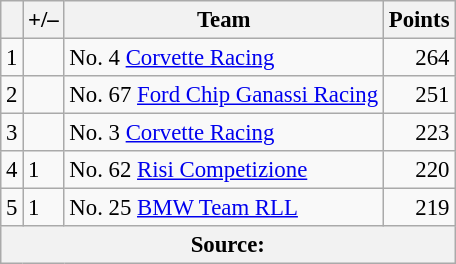<table class="wikitable" style="font-size: 95%;">
<tr>
<th scope="col"></th>
<th scope="col">+/–</th>
<th scope="col">Team</th>
<th scope="col">Points</th>
</tr>
<tr>
<td align=center>1</td>
<td align="left"></td>
<td> No. 4 <a href='#'>Corvette Racing</a></td>
<td align=right>264</td>
</tr>
<tr>
<td align=center>2</td>
<td align="left"></td>
<td> No. 67 <a href='#'>Ford Chip Ganassi Racing</a></td>
<td align=right>251</td>
</tr>
<tr>
<td align=center>3</td>
<td align="left"></td>
<td> No. 3 <a href='#'>Corvette Racing</a></td>
<td align=right>223</td>
</tr>
<tr>
<td align=center>4</td>
<td align="left"> 1</td>
<td> No. 62 <a href='#'>Risi Competizione</a></td>
<td align=right>220</td>
</tr>
<tr>
<td align=center>5</td>
<td align="left"> 1</td>
<td> No. 25 <a href='#'>BMW Team RLL</a></td>
<td align=right>219</td>
</tr>
<tr>
<th colspan=5>Source:</th>
</tr>
</table>
